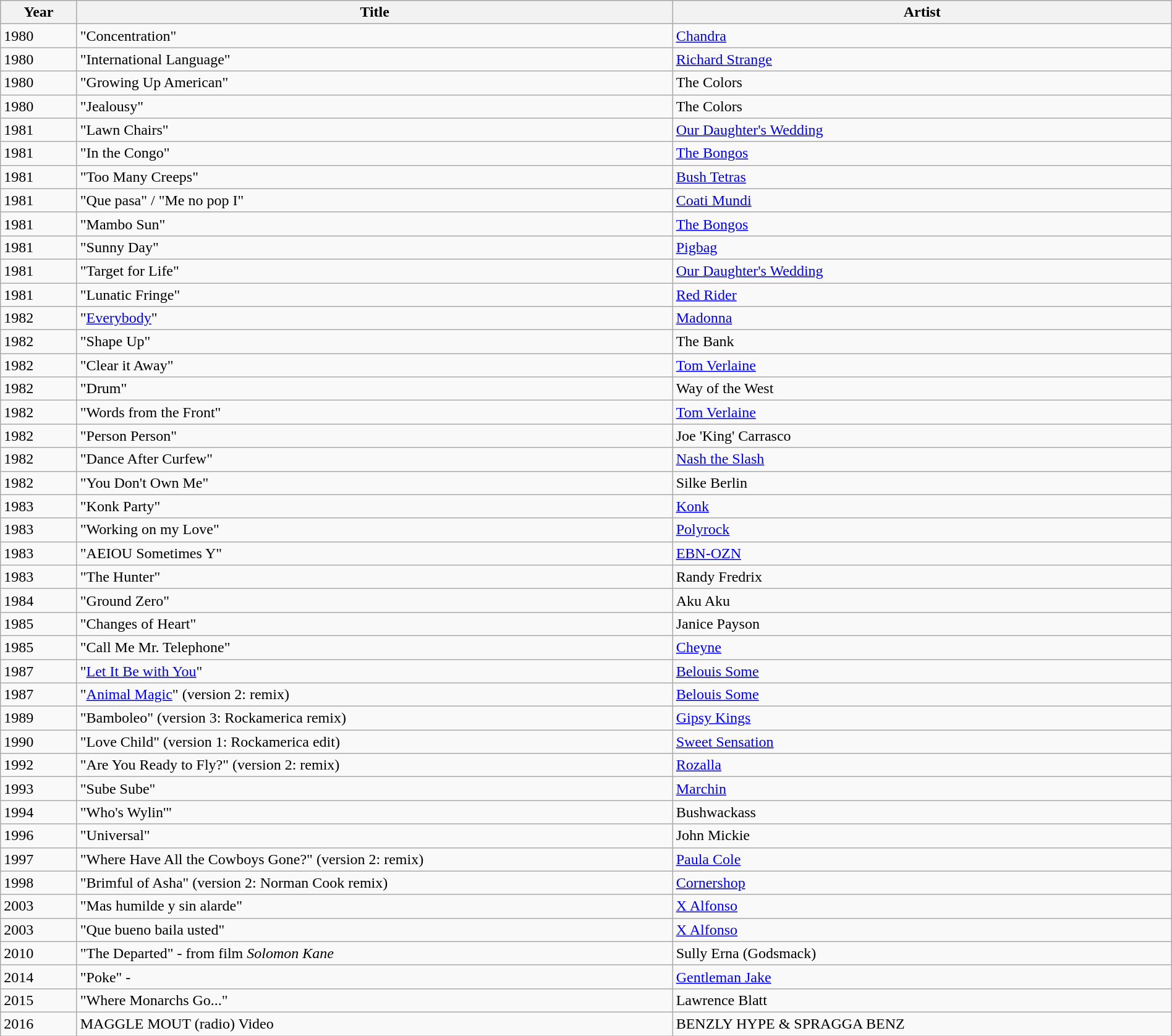<table class="wikitable" width=100%>
<tr bgcolor="#CdCCCC">
<th align="left" width="30">Year</th>
<th align="left" width="300">Title</th>
<th align="left" width="250">Artist</th>
</tr>
<tr>
<td>1980</td>
<td>"Concentration"</td>
<td><a href='#'>Chandra</a></td>
</tr>
<tr>
<td>1980</td>
<td>"International Language"</td>
<td><a href='#'>Richard Strange</a></td>
</tr>
<tr>
<td>1980</td>
<td>"Growing Up American"</td>
<td>The Colors</td>
</tr>
<tr>
<td>1980</td>
<td>"Jealousy"</td>
<td>The Colors</td>
</tr>
<tr>
<td>1981</td>
<td>"Lawn Chairs"</td>
<td><a href='#'>Our Daughter's Wedding</a></td>
</tr>
<tr>
<td>1981</td>
<td>"In the Congo"</td>
<td><a href='#'>The Bongos</a></td>
</tr>
<tr>
<td>1981</td>
<td>"Too Many Creeps"</td>
<td><a href='#'>Bush Tetras</a></td>
</tr>
<tr>
<td>1981</td>
<td>"Que pasa" / "Me no pop I"</td>
<td><a href='#'>Coati Mundi</a></td>
</tr>
<tr>
<td>1981</td>
<td>"Mambo Sun"</td>
<td><a href='#'>The Bongos</a></td>
</tr>
<tr>
<td>1981</td>
<td>"Sunny Day"</td>
<td><a href='#'>Pigbag</a></td>
</tr>
<tr>
<td>1981</td>
<td>"Target for Life"</td>
<td><a href='#'>Our Daughter's Wedding</a></td>
</tr>
<tr>
<td>1981</td>
<td>"Lunatic Fringe"</td>
<td><a href='#'>Red Rider</a></td>
</tr>
<tr>
<td>1982</td>
<td>"<a href='#'>Everybody</a>"</td>
<td><a href='#'>Madonna</a></td>
</tr>
<tr>
<td>1982</td>
<td>"Shape Up"</td>
<td>The Bank</td>
</tr>
<tr>
<td>1982</td>
<td>"Clear it Away"</td>
<td><a href='#'>Tom Verlaine</a></td>
</tr>
<tr>
<td>1982</td>
<td>"Drum"</td>
<td>Way of the West</td>
</tr>
<tr>
<td>1982</td>
<td>"Words from the Front"</td>
<td><a href='#'>Tom Verlaine</a></td>
</tr>
<tr>
<td>1982</td>
<td>"Person Person"</td>
<td>Joe 'King' Carrasco</td>
</tr>
<tr>
<td>1982</td>
<td>"Dance After Curfew"</td>
<td><a href='#'>Nash the Slash</a></td>
</tr>
<tr>
<td>1982</td>
<td>"You Don't Own Me"</td>
<td>Silke Berlin</td>
</tr>
<tr>
<td>1983</td>
<td>"Konk Party"</td>
<td><a href='#'>Konk</a></td>
</tr>
<tr>
<td>1983</td>
<td>"Working on my Love"</td>
<td><a href='#'>Polyrock</a></td>
</tr>
<tr>
<td>1983</td>
<td>"AEIOU Sometimes Y"</td>
<td><a href='#'>EBN-OZN</a></td>
</tr>
<tr>
<td>1983</td>
<td>"The Hunter"</td>
<td>Randy Fredrix</td>
</tr>
<tr>
<td>1984</td>
<td>"Ground Zero"</td>
<td>Aku Aku</td>
</tr>
<tr>
<td>1985</td>
<td>"Changes of Heart"</td>
<td>Janice Payson</td>
</tr>
<tr>
<td>1985</td>
<td>"Call Me Mr. Telephone"</td>
<td><a href='#'>Cheyne</a></td>
</tr>
<tr>
<td>1987</td>
<td>"<a href='#'>Let It Be with You</a>"</td>
<td><a href='#'>Belouis Some</a></td>
</tr>
<tr>
<td>1987</td>
<td>"<a href='#'>Animal Magic</a>" (version 2: remix)</td>
<td><a href='#'>Belouis Some</a></td>
</tr>
<tr>
<td>1989</td>
<td>"Bamboleo" (version 3: Rockamerica remix)</td>
<td><a href='#'>Gipsy Kings</a></td>
</tr>
<tr>
<td>1990</td>
<td>"Love Child" (version 1: Rockamerica edit)</td>
<td><a href='#'>Sweet Sensation</a></td>
</tr>
<tr>
<td>1992</td>
<td>"Are You Ready to Fly?" (version 2: remix)</td>
<td><a href='#'>Rozalla</a></td>
</tr>
<tr>
<td>1993</td>
<td>"Sube Sube"</td>
<td><a href='#'>Marchin</a></td>
</tr>
<tr>
<td>1994</td>
<td>"Who's Wylin'"</td>
<td>Bushwackass</td>
</tr>
<tr>
<td>1996</td>
<td>"Universal"</td>
<td>John Mickie</td>
</tr>
<tr>
<td>1997</td>
<td>"Where Have All the Cowboys Gone?" (version 2: remix)</td>
<td><a href='#'>Paula Cole</a></td>
</tr>
<tr>
<td>1998</td>
<td>"Brimful of Asha" (version 2: Norman Cook remix)</td>
<td><a href='#'>Cornershop</a></td>
</tr>
<tr>
<td>2003</td>
<td>"Mas humilde y sin alarde"</td>
<td><a href='#'>X Alfonso</a></td>
</tr>
<tr>
<td>2003</td>
<td>"Que bueno baila usted"</td>
<td><a href='#'>X Alfonso</a></td>
</tr>
<tr>
<td>2010</td>
<td>"The Departed" - from film <em>Solomon Kane</em></td>
<td>Sully Erna (Godsmack)</td>
</tr>
<tr>
<td>2014</td>
<td>"Poke" -</td>
<td><a href='#'>Gentleman Jake</a></td>
</tr>
<tr>
<td>2015</td>
<td>"Where Monarchs Go..."</td>
<td>Lawrence Blatt</td>
</tr>
<tr>
<td>2016</td>
<td>MAGGLE MOUT (radio) Video</td>
<td>BENZLY HYPE & SPRAGGA BENZ</td>
</tr>
</table>
